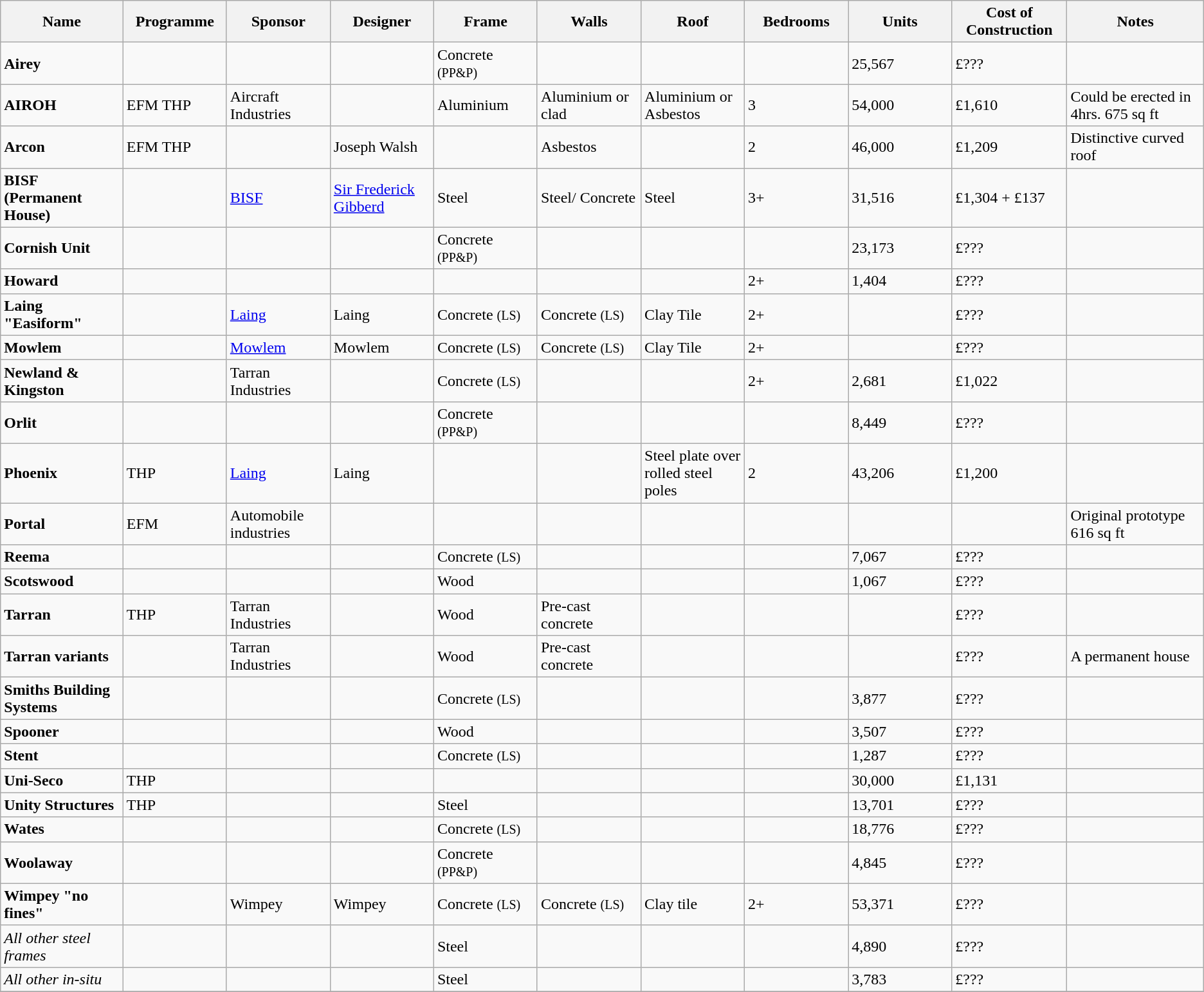<table class="wikitable">
<tr>
<th align=center>Name</th>
<th width="100" align=center>Programme</th>
<th width="100" align=center>Sponsor</th>
<th width="100" align=center>Designer</th>
<th width="100" align=center>Frame</th>
<th width="100" align=center>Walls</th>
<th width="100" align=center>Roof</th>
<th width="100" align=center>Bedrooms</th>
<th width="100" align=center>Units</th>
<th align=center>Cost of Construction</th>
<th align=center>Notes</th>
</tr>
<tr>
<td><strong>Airey</strong></td>
<td></td>
<td></td>
<td></td>
<td>Concrete <small>(PP&P)</small></td>
<td></td>
<td></td>
<td></td>
<td>25,567</td>
<td>£???</td>
<td></td>
</tr>
<tr>
<td><strong>AIROH</strong></td>
<td>EFM THP</td>
<td>Aircraft Industries</td>
<td></td>
<td>Aluminium</td>
<td>Aluminium or clad</td>
<td>Aluminium or Asbestos</td>
<td>3</td>
<td>54,000</td>
<td>£1,610</td>
<td>Could be erected in 4hrs. 675 sq ft</td>
</tr>
<tr>
<td><strong>Arcon</strong></td>
<td>EFM THP</td>
<td></td>
<td>Joseph Walsh</td>
<td></td>
<td>Asbestos </td>
<td></td>
<td>2</td>
<td>46,000</td>
<td>£1,209</td>
<td>Distinctive curved roof</td>
</tr>
<tr>
<td><strong>BISF (Permanent House)</strong></td>
<td></td>
<td><a href='#'>BISF</a></td>
<td><a href='#'>Sir Frederick Gibberd</a></td>
<td>Steel</td>
<td>Steel/ Concrete</td>
<td>Steel</td>
<td>3+</td>
<td>31,516</td>
<td>£1,304 + £137</td>
<td></td>
</tr>
<tr>
<td><strong>Cornish Unit</strong></td>
<td></td>
<td></td>
<td></td>
<td>Concrete <small>(PP&P)</small></td>
<td></td>
<td></td>
<td></td>
<td>23,173</td>
<td>£???</td>
<td></td>
</tr>
<tr>
<td><strong>Howard</strong></td>
<td></td>
<td></td>
<td></td>
<td></td>
<td></td>
<td></td>
<td>2+</td>
<td>1,404</td>
<td>£???</td>
<td></td>
</tr>
<tr>
<td><strong>Laing "Easiform"</strong></td>
<td></td>
<td><a href='#'>Laing</a></td>
<td>Laing</td>
<td>Concrete <small>(LS)</small></td>
<td>Concrete <small>(LS)</small></td>
<td>Clay Tile</td>
<td>2+</td>
<td></td>
<td>£???</td>
<td></td>
</tr>
<tr>
<td><strong>Mowlem</strong></td>
<td></td>
<td><a href='#'>Mowlem</a></td>
<td>Mowlem</td>
<td>Concrete <small>(LS)</small></td>
<td>Concrete <small>(LS)</small></td>
<td>Clay Tile</td>
<td>2+</td>
<td></td>
<td>£???</td>
<td></td>
</tr>
<tr>
<td><strong>Newland & Kingston</strong></td>
<td></td>
<td>Tarran Industries</td>
<td></td>
<td>Concrete <small>(LS)</small></td>
<td></td>
<td></td>
<td>2+</td>
<td>2,681</td>
<td>£1,022</td>
<td></td>
</tr>
<tr>
<td><strong>Orlit</strong></td>
<td></td>
<td></td>
<td></td>
<td>Concrete <small>(PP&P)</small></td>
<td></td>
<td></td>
<td></td>
<td>8,449</td>
<td>£???</td>
<td></td>
</tr>
<tr>
<td><strong>Phoenix</strong></td>
<td>THP</td>
<td><a href='#'>Laing</a></td>
<td>Laing</td>
<td></td>
<td></td>
<td>Steel plate over rolled steel poles</td>
<td>2</td>
<td>43,206</td>
<td>£1,200</td>
<td></td>
</tr>
<tr>
<td><strong>Portal</strong></td>
<td>EFM</td>
<td>Automobile industries</td>
<td></td>
<td></td>
<td></td>
<td></td>
<td></td>
<td></td>
<td></td>
<td>Original prototype 616 sq ft</td>
</tr>
<tr>
<td><strong>Reema</strong></td>
<td></td>
<td></td>
<td></td>
<td>Concrete <small>(LS)</small></td>
<td></td>
<td></td>
<td></td>
<td>7,067</td>
<td>£???</td>
<td></td>
</tr>
<tr>
<td><strong>Scotswood</strong></td>
<td></td>
<td></td>
<td></td>
<td>Wood</td>
<td></td>
<td></td>
<td></td>
<td>1,067</td>
<td>£???</td>
<td></td>
</tr>
<tr>
<td><strong>Tarran</strong></td>
<td>THP</td>
<td>Tarran Industries</td>
<td></td>
<td>Wood</td>
<td>Pre-cast concrete </td>
<td></td>
<td></td>
<td></td>
<td>£???</td>
<td></td>
</tr>
<tr>
<td><strong>Tarran variants</strong></td>
<td></td>
<td>Tarran Industries</td>
<td></td>
<td>Wood</td>
<td>Pre-cast concrete </td>
<td></td>
<td></td>
<td></td>
<td>£???</td>
<td>A permanent house</td>
</tr>
<tr>
<td><strong>Smiths Building Systems</strong></td>
<td></td>
<td></td>
<td></td>
<td>Concrete <small>(LS)</small></td>
<td></td>
<td></td>
<td></td>
<td>3,877</td>
<td>£???</td>
<td></td>
</tr>
<tr>
<td><strong>Spooner</strong></td>
<td></td>
<td></td>
<td></td>
<td>Wood</td>
<td></td>
<td></td>
<td></td>
<td>3,507</td>
<td>£???</td>
<td></td>
</tr>
<tr>
<td><strong>Stent</strong></td>
<td></td>
<td></td>
<td></td>
<td>Concrete <small>(LS)</small></td>
<td></td>
<td></td>
<td></td>
<td>1,287</td>
<td>£???</td>
<td></td>
</tr>
<tr>
<td><strong>Uni-Seco</strong></td>
<td>THP</td>
<td></td>
<td></td>
<td></td>
<td></td>
<td></td>
<td></td>
<td>30,000</td>
<td>£1,131</td>
<td></td>
</tr>
<tr>
<td><strong>Unity Structures</strong></td>
<td>THP</td>
<td></td>
<td></td>
<td>Steel</td>
<td></td>
<td></td>
<td></td>
<td>13,701</td>
<td>£???</td>
<td></td>
</tr>
<tr>
<td><strong>Wates</strong></td>
<td></td>
<td></td>
<td></td>
<td>Concrete <small>(LS)</small></td>
<td></td>
<td></td>
<td></td>
<td>18,776</td>
<td>£???</td>
<td></td>
</tr>
<tr>
<td><strong>Woolaway</strong></td>
<td></td>
<td></td>
<td></td>
<td>Concrete <small>(PP&P)</small></td>
<td></td>
<td></td>
<td></td>
<td>4,845</td>
<td>£???</td>
<td></td>
</tr>
<tr>
<td><strong>Wimpey "no fines"</strong></td>
<td></td>
<td>Wimpey</td>
<td>Wimpey</td>
<td>Concrete <small>(LS)</small></td>
<td>Concrete <small>(LS)</small></td>
<td>Clay tile</td>
<td>2+</td>
<td>53,371</td>
<td>£???</td>
<td></td>
</tr>
<tr>
<td><em>All other steel frames</em></td>
<td></td>
<td></td>
<td></td>
<td>Steel</td>
<td></td>
<td></td>
<td></td>
<td>4,890</td>
<td>£???</td>
<td></td>
</tr>
<tr>
<td><em>All other in-situ</em></td>
<td></td>
<td></td>
<td></td>
<td>Steel</td>
<td></td>
<td></td>
<td></td>
<td>3,783</td>
<td>£???</td>
<td></td>
</tr>
<tr>
</tr>
</table>
